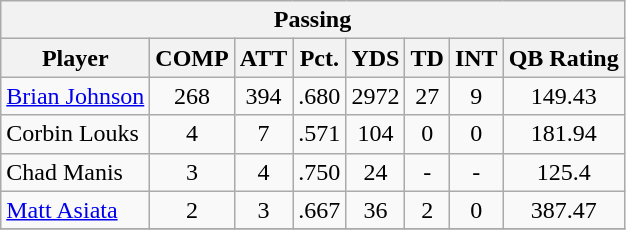<table class="wikitable">
<tr>
<th colspan="8" align="center">Passing</th>
</tr>
<tr>
<th>Player</th>
<th>COMP</th>
<th>ATT</th>
<th>Pct.</th>
<th>YDS</th>
<th>TD</th>
<th>INT</th>
<th>QB Rating</th>
</tr>
<tr>
<td><a href='#'>Brian Johnson</a></td>
<td align="center">268</td>
<td align="center">394</td>
<td align="center">.680</td>
<td align="center">2972</td>
<td align="center">27</td>
<td align="center">9</td>
<td align="center">149.43</td>
</tr>
<tr>
<td>Corbin Louks</td>
<td align="center">4</td>
<td align="center">7</td>
<td align="center">.571</td>
<td align="center">104</td>
<td align="center">0</td>
<td align="center">0</td>
<td align="center">181.94</td>
</tr>
<tr>
<td>Chad Manis</td>
<td align="center">3</td>
<td align="center">4</td>
<td align="center">.750</td>
<td align="center">24</td>
<td align="center">-</td>
<td align="center">-</td>
<td align="center">125.4</td>
</tr>
<tr>
<td><a href='#'>Matt Asiata</a></td>
<td align="center">2</td>
<td align="center">3</td>
<td align="center">.667</td>
<td align="center">36</td>
<td align="center">2</td>
<td align="center">0</td>
<td align="center">387.47</td>
</tr>
<tr>
</tr>
</table>
